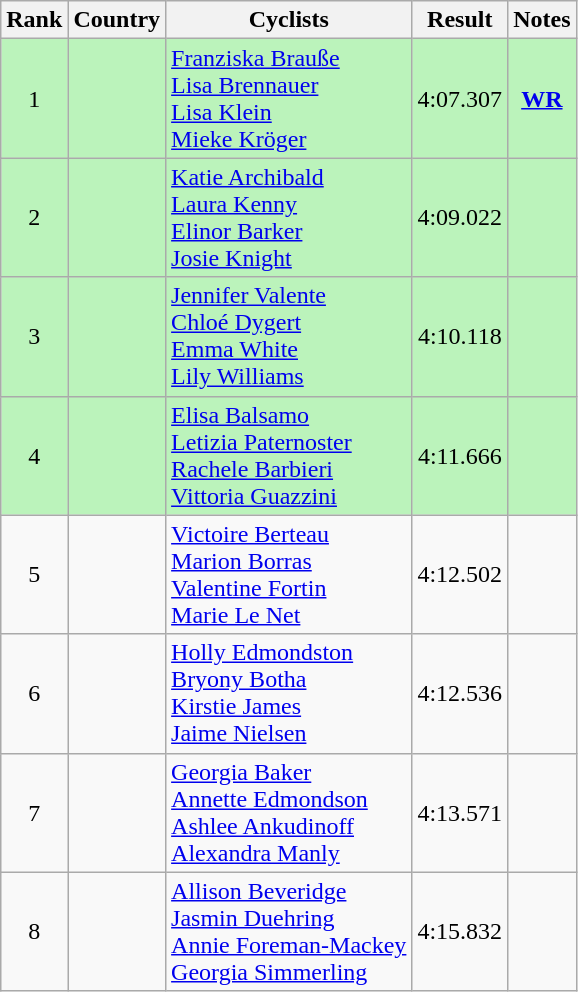<table class="wikitable sortable" style="text-align:center;">
<tr>
<th>Rank</th>
<th>Country</th>
<th class="unsortable">Cyclists</th>
<th>Result</th>
<th class="unsortable">Notes</th>
</tr>
<tr bgcolor=bbf3bb>
<td>1</td>
<td align=left></td>
<td align=left><a href='#'>Franziska Brauße</a><br><a href='#'>Lisa Brennauer</a><br><a href='#'>Lisa Klein</a><br><a href='#'>Mieke Kröger</a></td>
<td>4:07.307</td>
<td><strong><a href='#'>WR</a></strong></td>
</tr>
<tr bgcolor=bbf3bb>
<td>2</td>
<td align=left></td>
<td align=left><a href='#'>Katie Archibald</a><br><a href='#'>Laura Kenny</a><br><a href='#'>Elinor Barker</a><br><a href='#'>Josie Knight</a></td>
<td>4:09.022</td>
<td></td>
</tr>
<tr bgcolor=bbf3bb>
<td>3</td>
<td align=left></td>
<td align=left><a href='#'>Jennifer Valente</a><br><a href='#'>Chloé Dygert</a><br><a href='#'>Emma White</a><br><a href='#'>Lily Williams</a></td>
<td>4:10.118</td>
<td></td>
</tr>
<tr bgcolor=bbf3bb>
<td>4</td>
<td align=left></td>
<td align=left><a href='#'>Elisa Balsamo</a><br><a href='#'>Letizia Paternoster</a><br><a href='#'>Rachele Barbieri</a><br><a href='#'>Vittoria Guazzini</a></td>
<td>4:11.666</td>
<td></td>
</tr>
<tr>
<td>5</td>
<td align=left></td>
<td align=left><a href='#'>Victoire Berteau</a><br><a href='#'>Marion Borras</a><br><a href='#'>Valentine Fortin</a><br><a href='#'>Marie Le Net</a></td>
<td>4:12.502</td>
<td></td>
</tr>
<tr>
<td>6</td>
<td align=left></td>
<td align=left><a href='#'>Holly Edmondston</a><br><a href='#'>Bryony Botha</a><br><a href='#'>Kirstie James</a><br><a href='#'>Jaime Nielsen</a></td>
<td>4:12.536</td>
<td></td>
</tr>
<tr>
<td>7</td>
<td align=left></td>
<td align=left><a href='#'>Georgia Baker</a><br><a href='#'>Annette Edmondson</a><br><a href='#'>Ashlee Ankudinoff</a><br><a href='#'>Alexandra Manly</a></td>
<td>4:13.571</td>
<td></td>
</tr>
<tr>
<td>8</td>
<td align=left></td>
<td align=left><a href='#'>Allison Beveridge</a><br><a href='#'>Jasmin Duehring</a><br><a href='#'>Annie Foreman-Mackey</a><br><a href='#'>Georgia Simmerling</a></td>
<td>4:15.832</td>
<td></td>
</tr>
</table>
